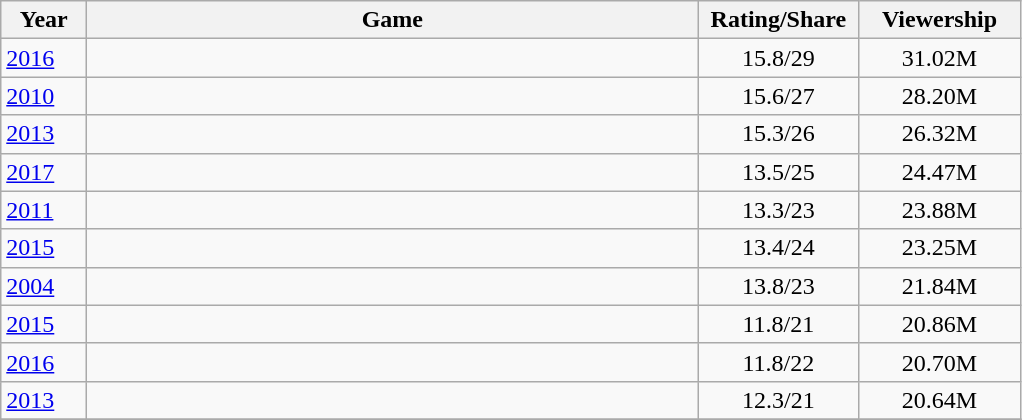<table class="wikitable sortable">
<tr>
<th width="50">Year</th>
<th width="400">Game</th>
<th width="100">Rating/Share</th>
<th width="100">Viewership</th>
</tr>
<tr style="background-color:#F9F9F9">
<td><a href='#'>2016</a></td>
<td></td>
<th style="background:#F9F9F9;font-weight:normal;text-align:center">15.8/29</th>
<th style="background:#F9F9F9;font-weight:normal;text-align:center">31.02M</th>
</tr>
<tr style="background-color:#F9F9F9">
<td><a href='#'>2010</a></td>
<td></td>
<th style="background:#F9F9F9;font-weight:normal;text-align:center">15.6/27</th>
<th style="background:#F9F9F9;font-weight:normal;text-align:center">28.20M</th>
</tr>
<tr style="background-color:#F9F9F9">
<td><a href='#'>2013</a></td>
<td></td>
<th style="background:#F9F9F9;font-weight:normal;text-align:center">15.3/26</th>
<th style="background:#F9F9F9;font-weight:normal;text-align:center">26.32M</th>
</tr>
<tr style="background-color:#F9F9F9">
<td><a href='#'>2017</a></td>
<td></td>
<th style="background:#F9F9F9;font-weight:normal;text-align:center">13.5/25</th>
<th style="background:#F9F9F9;font-weight:normal;text-align:center">24.47M</th>
</tr>
<tr style="background-color:#F9F9F9">
<td><a href='#'>2011</a></td>
<td></td>
<th style="background:#F9F9F9;font-weight:normal;text-align:center">13.3/23</th>
<th style="background:#F9F9F9;font-weight:normal;text-align:center">23.88M</th>
</tr>
<tr style="background-color:#F9F9F9">
<td><a href='#'>2015</a></td>
<td></td>
<th style="background:#F9F9F9;font-weight:normal;text-align:center">13.4/24</th>
<th style="background:#F9F9F9;font-weight:normal;text-align:center">23.25M</th>
</tr>
<tr style="background-color:#F9F9F9">
<td><a href='#'>2004</a></td>
<td></td>
<th style="background:#F9F9F9;font-weight:normal;text-align:center">13.8/23</th>
<th style="background:#F9F9F9;font-weight:normal;text-align:center">21.84M</th>
</tr>
<tr style="background-color:#F9F9F9">
<td><a href='#'>2015</a></td>
<td></td>
<th style="background:#F9F9F9;font-weight:normal;text-align:center">11.8/21</th>
<th style="background:#F9F9F9;font-weight:normal;text-align:center">20.86M</th>
</tr>
<tr style="background-color:#F9F9F9">
<td><a href='#'>2016</a></td>
<td></td>
<th style="background:#F9F9F9;font-weight:normal;text-align:center">11.8/22</th>
<th style="background:#F9F9F9;font-weight:normal;text-align:center">20.70M</th>
</tr>
<tr style="background-color:#F9F9F9">
<td><a href='#'>2013</a></td>
<td></td>
<th style="background:#F9F9F9;font-weight:normal;text-align:center">12.3/21</th>
<th style="background:#F9F9F9;font-weight:normal;text-align:center">20.64M</th>
</tr>
<tr style="background-color:#F9F9F9">
</tr>
</table>
